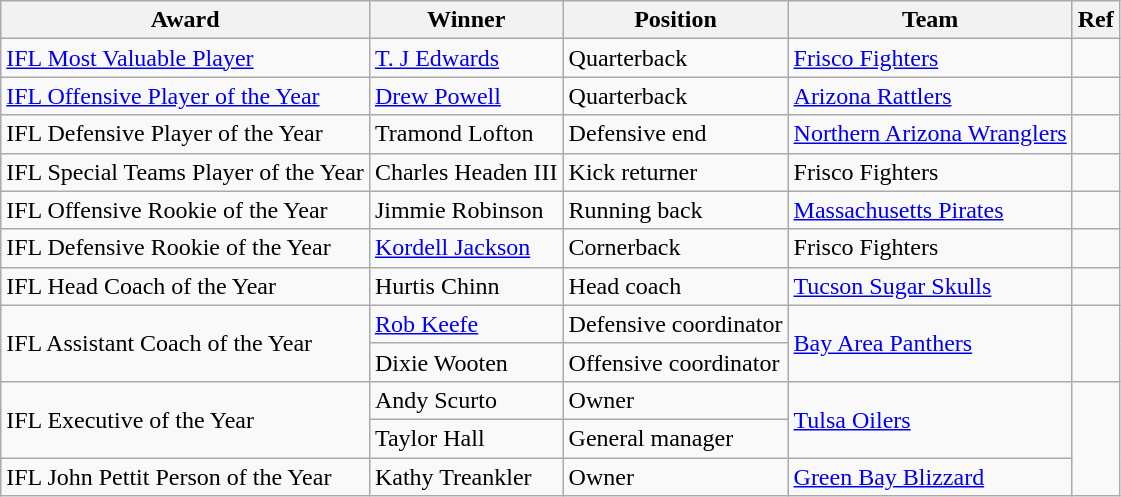<table class="wikitable">
<tr>
<th>Award</th>
<th>Winner</th>
<th>Position</th>
<th>Team</th>
<th>Ref</th>
</tr>
<tr>
<td><a href='#'>IFL Most Valuable Player</a></td>
<td><a href='#'>T. J Edwards</a></td>
<td>Quarterback</td>
<td><a href='#'>Frisco Fighters</a></td>
<td></td>
</tr>
<tr>
<td><a href='#'>IFL Offensive Player of the Year</a></td>
<td><a href='#'>Drew Powell</a></td>
<td>Quarterback</td>
<td><a href='#'>Arizona Rattlers</a></td>
<td></td>
</tr>
<tr>
<td>IFL Defensive Player of the Year</td>
<td>Tramond Lofton</td>
<td>Defensive end</td>
<td><a href='#'>Northern Arizona Wranglers</a></td>
<td></td>
</tr>
<tr>
<td>IFL Special Teams Player of the Year</td>
<td>Charles Headen III</td>
<td>Kick returner</td>
<td>Frisco Fighters</td>
<td></td>
</tr>
<tr>
<td>IFL Offensive Rookie of the Year</td>
<td>Jimmie Robinson</td>
<td>Running back</td>
<td><a href='#'>Massachusetts Pirates</a></td>
<td></td>
</tr>
<tr>
<td>IFL Defensive Rookie of the Year</td>
<td><a href='#'>Kordell Jackson</a></td>
<td>Cornerback</td>
<td>Frisco Fighters</td>
<td></td>
</tr>
<tr>
<td>IFL Head Coach of the Year</td>
<td>Hurtis Chinn</td>
<td>Head coach</td>
<td><a href='#'>Tucson Sugar Skulls</a></td>
<td></td>
</tr>
<tr>
<td rowspan="2">IFL Assistant Coach of the Year</td>
<td><a href='#'>Rob Keefe</a></td>
<td>Defensive coordinator</td>
<td rowspan="2"><a href='#'>Bay Area Panthers</a></td>
<td rowspan="2"></td>
</tr>
<tr>
<td>Dixie Wooten</td>
<td>Offensive coordinator</td>
</tr>
<tr>
<td rowspan="2">IFL Executive of the Year</td>
<td>Andy Scurto</td>
<td>Owner</td>
<td rowspan="2"><a href='#'>Tulsa Oilers</a></td>
<td rowspan="3"></td>
</tr>
<tr>
<td>Taylor Hall</td>
<td>General manager</td>
</tr>
<tr>
<td>IFL John Pettit Person of the Year</td>
<td>Kathy Treankler</td>
<td>Owner</td>
<td><a href='#'>Green Bay Blizzard</a></td>
</tr>
</table>
